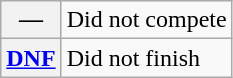<table class="wikitable">
<tr>
<th scope="row">—</th>
<td>Did not compete</td>
</tr>
<tr>
<th scope="row"><a href='#'>DNF</a></th>
<td>Did not finish</td>
</tr>
</table>
